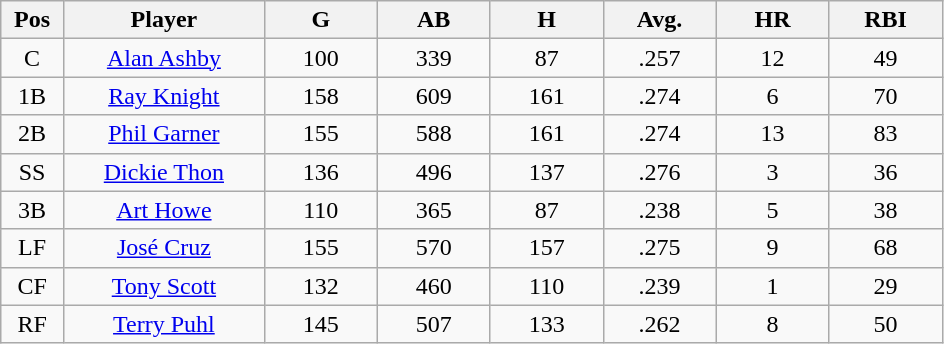<table class="wikitable sortable">
<tr>
<th bgcolor="#DDDDFF" width="5%">Pos</th>
<th bgcolor="#DDDDFF" width="16%">Player</th>
<th bgcolor="#DDDDFF" width="9%">G</th>
<th bgcolor="#DDDDFF" width="9%">AB</th>
<th bgcolor="#DDDDFF" width="9%">H</th>
<th bgcolor="#DDDDFF" width="9%">Avg.</th>
<th bgcolor="#DDDDFF" width="9%">HR</th>
<th bgcolor="#DDDDFF" width="9%">RBI</th>
</tr>
<tr align="center">
<td>C</td>
<td><a href='#'>Alan Ashby</a></td>
<td>100</td>
<td>339</td>
<td>87</td>
<td>.257</td>
<td>12</td>
<td>49</td>
</tr>
<tr align=center>
<td>1B</td>
<td><a href='#'>Ray Knight</a></td>
<td>158</td>
<td>609</td>
<td>161</td>
<td>.274</td>
<td>6</td>
<td>70</td>
</tr>
<tr align="center">
<td>2B</td>
<td><a href='#'>Phil Garner</a></td>
<td>155</td>
<td>588</td>
<td>161</td>
<td>.274</td>
<td>13</td>
<td>83</td>
</tr>
<tr align=center>
<td>SS</td>
<td><a href='#'>Dickie Thon</a></td>
<td>136</td>
<td>496</td>
<td>137</td>
<td>.276</td>
<td>3</td>
<td>36</td>
</tr>
<tr align=center>
<td>3B</td>
<td><a href='#'>Art Howe</a></td>
<td>110</td>
<td>365</td>
<td>87</td>
<td>.238</td>
<td>5</td>
<td>38</td>
</tr>
<tr align=center>
<td>LF</td>
<td><a href='#'>José Cruz</a></td>
<td>155</td>
<td>570</td>
<td>157</td>
<td>.275</td>
<td>9</td>
<td>68</td>
</tr>
<tr align=center>
<td>CF</td>
<td><a href='#'>Tony Scott</a></td>
<td>132</td>
<td>460</td>
<td>110</td>
<td>.239</td>
<td>1</td>
<td>29</td>
</tr>
<tr align=center>
<td>RF</td>
<td><a href='#'>Terry Puhl</a></td>
<td>145</td>
<td>507</td>
<td>133</td>
<td>.262</td>
<td>8</td>
<td>50</td>
</tr>
</table>
